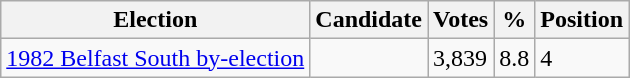<table class="wikitable sortable">
<tr>
<th>Election</th>
<th>Candidate</th>
<th>Votes</th>
<th>%</th>
<th>Position</th>
</tr>
<tr>
<td><a href='#'>1982 Belfast South by-election</a></td>
<td></td>
<td>3,839</td>
<td>8.8</td>
<td>4</td>
</tr>
</table>
